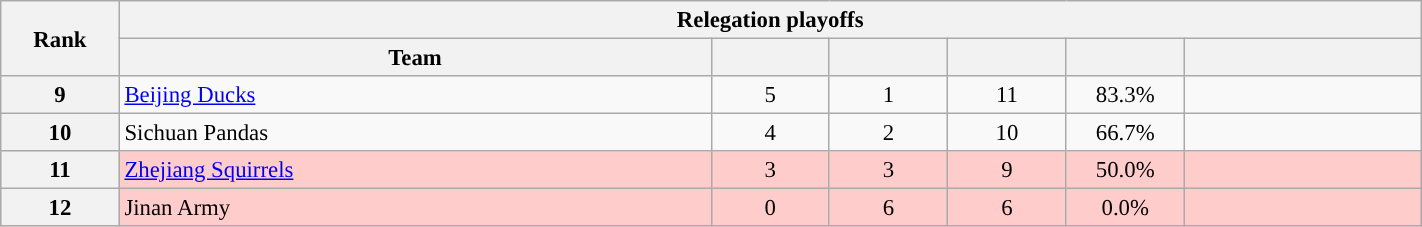<table class="wikitable"  style="width:75%; font-size:95%;">
<tr>
<th style="width:5%;" rowspan="2">Rank</th>
<th colspan="6" style="text-align:center;">Relegation playoffs</th>
</tr>
<tr style="text-align:center;">
<th style="width:25%;">Team</th>
<th style="width:5%;"></th>
<th style="width:5%;"></th>
<th style="width:5%;"></th>
<th style="width:5%;"></th>
<th style="width:10%;"></th>
</tr>
<tr style="text-align:center;">
<th>9</th>
<td style="text-align:left;"><a href='#'>Beijing Ducks</a></td>
<td>5</td>
<td>1</td>
<td>11</td>
<td>83.3%</td>
<td></td>
</tr>
<tr style="text-align:center;">
<th>10</th>
<td style="text-align:left;">Sichuan Pandas</td>
<td>4</td>
<td>2</td>
<td>10</td>
<td>66.7%</td>
<td></td>
</tr>
<tr style="text-align:center; background:#fcc;">
<th>11</th>
<td style="text-align:left;"><a href='#'>Zhejiang Squirrels</a></td>
<td>3</td>
<td>3</td>
<td>9</td>
<td>50.0%</td>
<td></td>
</tr>
<tr style="text-align:center; background:#fcc;">
<th>12</th>
<td style="text-align:left;">Jinan Army</td>
<td>0</td>
<td>6</td>
<td>6</td>
<td>0.0%</td>
<td></td>
</tr>
</table>
